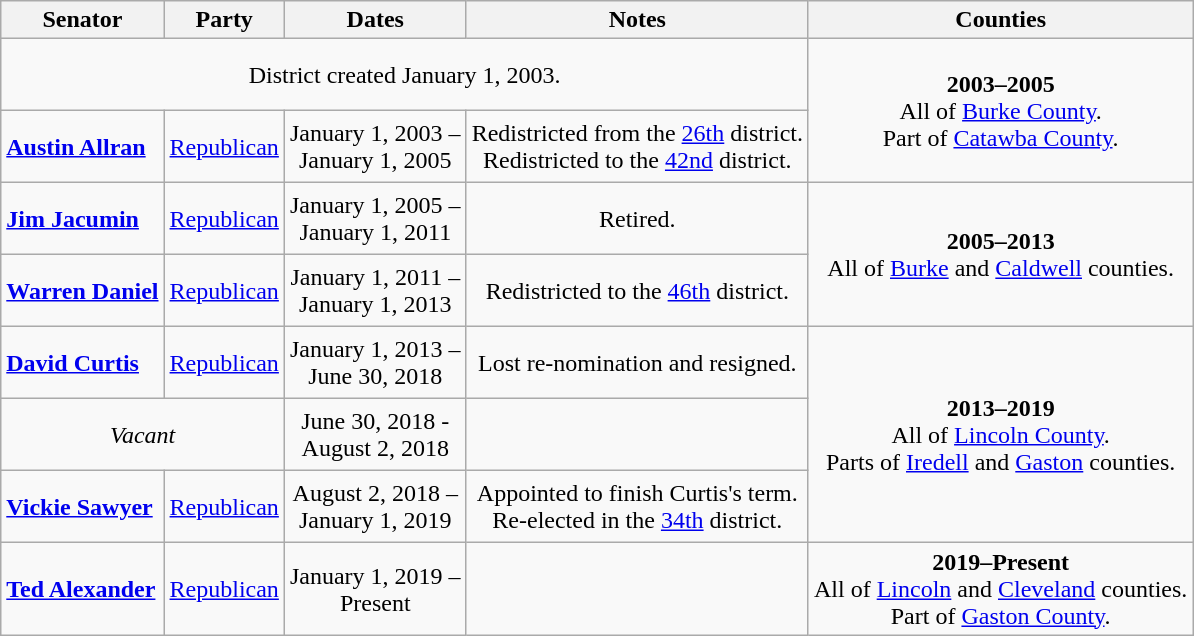<table class=wikitable style="text-align:center">
<tr>
<th>Senator</th>
<th>Party</th>
<th>Dates</th>
<th>Notes</th>
<th>Counties</th>
</tr>
<tr style="height:3em">
<td colspan=4>District created January 1, 2003.</td>
<td rowspan=2><strong>2003–2005</strong><br> All of <a href='#'>Burke County</a>. <br> Part of <a href='#'>Catawba County</a>.</td>
</tr>
<tr style="height:3em">
<td align=left><strong><a href='#'>Austin Allran</a></strong></td>
<td><a href='#'>Republican</a></td>
<td nowrap>January 1, 2003 – <br> January 1, 2005</td>
<td>Redistricted from the <a href='#'>26th</a> district. <br> Redistricted to the <a href='#'>42nd</a> district.</td>
</tr>
<tr style="height:3em">
<td align=left><strong><a href='#'>Jim Jacumin</a></strong></td>
<td><a href='#'>Republican</a></td>
<td nowrap>January 1, 2005 – <br> January 1, 2011</td>
<td>Retired.</td>
<td rowspan=2><strong>2005–2013</strong><br> All of <a href='#'>Burke</a> and <a href='#'>Caldwell</a> counties.</td>
</tr>
<tr style="height:3em">
<td align=left><strong><a href='#'>Warren Daniel</a></strong></td>
<td><a href='#'>Republican</a></td>
<td nowrap>January 1, 2011 – <br> January 1, 2013</td>
<td>Redistricted to the <a href='#'>46th</a> district.</td>
</tr>
<tr style="height:3em">
<td align=left><strong><a href='#'>David Curtis</a></strong></td>
<td><a href='#'>Republican</a></td>
<td nowrap>January 1, 2013 – <br> June 30, 2018</td>
<td>Lost re-nomination and resigned.</td>
<td rowspan=3><strong>2013–2019</strong><br> All of <a href='#'>Lincoln County</a>. <br> Parts of <a href='#'>Iredell</a> and <a href='#'>Gaston</a> counties.</td>
</tr>
<tr style="height:3em">
<td colspan=2><em>Vacant</em></td>
<td nowrap>June 30, 2018 - <br> August 2, 2018</td>
<td></td>
</tr>
<tr style="height:3em">
<td align=left><strong><a href='#'>Vickie Sawyer</a></strong></td>
<td><a href='#'>Republican</a></td>
<td nowrap>August 2, 2018 – <br> January 1, 2019</td>
<td>Appointed to finish Curtis's term. <br> Re-elected in the <a href='#'>34th</a> district.</td>
</tr>
<tr style="height:3em">
<td align=left><strong><a href='#'>Ted Alexander</a></strong></td>
<td><a href='#'>Republican</a></td>
<td nowrap>January 1, 2019 – <br> Present</td>
<td></td>
<td><strong>2019–Present</strong><br> All of <a href='#'>Lincoln</a> and <a href='#'>Cleveland</a> counties. <br> Part of <a href='#'>Gaston County</a>.</td>
</tr>
</table>
